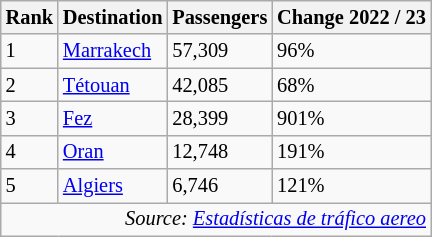<table class="wikitable" style="font-size: 85%; width:align">
<tr>
<th>Rank</th>
<th>Destination</th>
<th>Passengers</th>
<th>Change 2022 / 23</th>
</tr>
<tr>
<td>1</td>
<td> <a href='#'>Marrakech</a></td>
<td>57,309</td>
<td> 96%</td>
</tr>
<tr>
<td>2</td>
<td> <a href='#'>Tétouan</a></td>
<td>42,085</td>
<td> 68%</td>
</tr>
<tr>
<td>3</td>
<td> <a href='#'>Fez</a></td>
<td>28,399</td>
<td> 901%</td>
</tr>
<tr>
<td>4</td>
<td> <a href='#'>Oran</a></td>
<td>12,748</td>
<td> 191%</td>
</tr>
<tr>
<td>5</td>
<td> <a href='#'>Algiers</a></td>
<td>6,746</td>
<td> 121%</td>
</tr>
<tr>
<td colspan="4" style="text-align:right;"><em>Source: <a href='#'>Estadísticas de tráfico aereo</a></em></td>
</tr>
</table>
